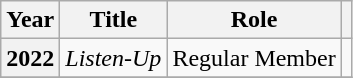<table class="wikitable  plainrowheaders">
<tr>
<th scope="col">Year</th>
<th scope="col">Title</th>
<th scope="col">Role</th>
<th scope="col" class="unsortable"></th>
</tr>
<tr>
<th scope="row">2022</th>
<td><em>Listen-Up</em></td>
<td>Regular Member</td>
<td></td>
</tr>
<tr>
</tr>
</table>
